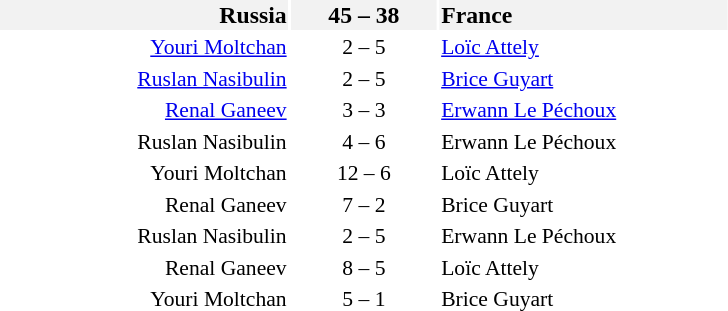<table style="font-size:90%">
<tr style="font-size:110%; background:#f2f2f2">
<td style="width:12em" align=right><strong>Russia</strong> </td>
<td style="width:6em" align=center><strong>45 – 38</strong></td>
<td style="width:12em"> <strong>France</strong></td>
</tr>
<tr>
<td align=right><a href='#'>Youri Moltchan</a></td>
<td align=center>2 – 5</td>
<td><a href='#'>Loïc Attely</a></td>
</tr>
<tr>
<td align=right><a href='#'>Ruslan Nasibulin</a></td>
<td align=center>2 – 5</td>
<td><a href='#'>Brice Guyart</a></td>
</tr>
<tr>
<td align=right><a href='#'>Renal Ganeev</a></td>
<td align=center>3 – 3</td>
<td><a href='#'>Erwann Le Péchoux</a></td>
</tr>
<tr>
<td align=right>Ruslan Nasibulin</td>
<td align=center>4 – 6</td>
<td>Erwann Le Péchoux</td>
</tr>
<tr>
<td align=right>Youri Moltchan</td>
<td align=center>12 – 6</td>
<td>Loïc Attely</td>
</tr>
<tr>
<td align=right>Renal Ganeev</td>
<td align=center>7 – 2</td>
<td>Brice Guyart</td>
</tr>
<tr>
<td align=right>Ruslan Nasibulin</td>
<td align=center>2 – 5</td>
<td>Erwann Le Péchoux</td>
</tr>
<tr>
<td align=right>Renal Ganeev</td>
<td align=center>8 – 5</td>
<td>Loïc Attely</td>
</tr>
<tr>
<td align=right>Youri Moltchan</td>
<td align=center>5 – 1</td>
<td>Brice Guyart</td>
</tr>
</table>
